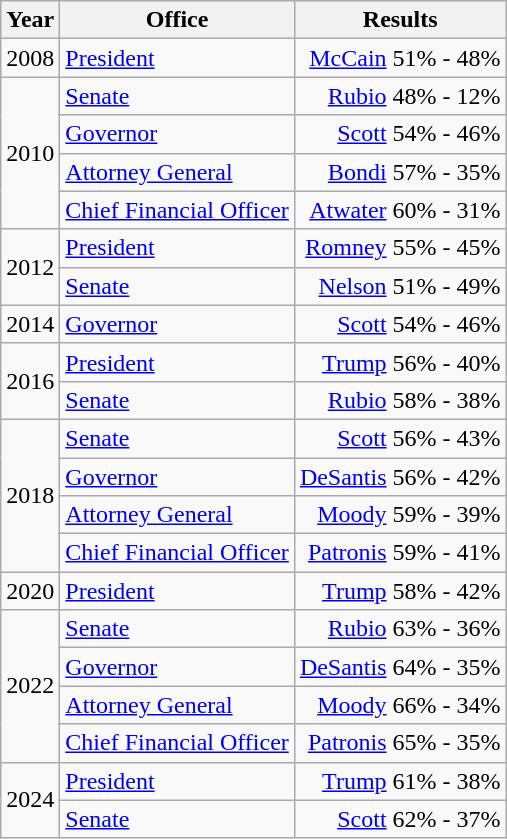<table class=wikitable>
<tr>
<th>Year</th>
<th>Office</th>
<th>Results</th>
</tr>
<tr>
<td>2008</td>
<td><a href='#'>President</a></td>
<td align="right" ><a href='#'>McCain</a> 51% - 48%</td>
</tr>
<tr>
<td rowspan=4>2010</td>
<td><a href='#'>Senate</a></td>
<td align="right" ><a href='#'>Rubio</a> 48% - 12%</td>
</tr>
<tr>
<td><a href='#'>Governor</a></td>
<td align="right" ><a href='#'>Scott</a> 54% - 46%</td>
</tr>
<tr>
<td><a href='#'>Attorney General</a></td>
<td align="right" ><a href='#'>Bondi</a> 57% - 35%</td>
</tr>
<tr>
<td><a href='#'>Chief Financial Officer</a></td>
<td align="right" ><a href='#'>Atwater</a> 60% - 31%</td>
</tr>
<tr>
<td rowspan=2>2012</td>
<td><a href='#'>President</a></td>
<td align="right" ><a href='#'>Romney</a> 55% - 45%</td>
</tr>
<tr>
<td><a href='#'>Senate</a></td>
<td align="right" ><a href='#'>Nelson</a> 51% - 49%</td>
</tr>
<tr>
<td>2014</td>
<td><a href='#'>Governor</a></td>
<td align="right" ><a href='#'>Scott</a> 54% - 46%</td>
</tr>
<tr>
<td rowspan=2>2016</td>
<td><a href='#'>President</a></td>
<td align="right" ><a href='#'>Trump</a> 56% - 40%</td>
</tr>
<tr>
<td><a href='#'>Senate</a></td>
<td align="right" ><a href='#'>Rubio</a> 58% - 38%</td>
</tr>
<tr>
<td rowspan=4>2018</td>
<td><a href='#'>Senate</a></td>
<td align="right" ><a href='#'>Scott</a> 56% - 43%</td>
</tr>
<tr>
<td><a href='#'>Governor</a></td>
<td align="right" ><a href='#'>DeSantis</a> 56% - 42%</td>
</tr>
<tr>
<td><a href='#'>Attorney General</a></td>
<td align="right" ><a href='#'>Moody</a> 59% - 39%</td>
</tr>
<tr>
<td><a href='#'>Chief Financial Officer</a></td>
<td align="right" ><a href='#'>Patronis</a> 59% - 41%</td>
</tr>
<tr>
<td>2020</td>
<td><a href='#'>President</a></td>
<td align="right" ><a href='#'>Trump</a> 58% - 42%</td>
</tr>
<tr>
<td rowspan=4>2022</td>
<td><a href='#'>Senate</a></td>
<td align="right" ><a href='#'>Rubio</a> 63% - 36%</td>
</tr>
<tr>
<td><a href='#'>Governor</a></td>
<td align="right" ><a href='#'>DeSantis</a> 64% - 35%</td>
</tr>
<tr>
<td><a href='#'>Attorney General</a></td>
<td align="right" ><a href='#'>Moody</a> 66% - 34%</td>
</tr>
<tr>
<td><a href='#'>Chief Financial Officer</a></td>
<td align="right" ><a href='#'>Patronis</a> 65% - 35%</td>
</tr>
<tr>
<td rowspan=2>2024</td>
<td><a href='#'>President</a></td>
<td align="right" ><a href='#'>Trump</a> 61% - 38%</td>
</tr>
<tr>
<td><a href='#'>Senate</a></td>
<td align="right" ><a href='#'>Scott</a> 62% - 37%</td>
</tr>
</table>
